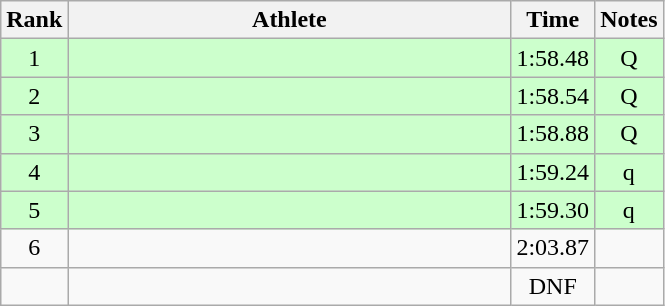<table class="wikitable" style="text-align:center">
<tr>
<th>Rank</th>
<th Style="width:18em">Athlete</th>
<th>Time</th>
<th>Notes</th>
</tr>
<tr style="background:#cfc">
<td>1</td>
<td style="text-align:left"></td>
<td>1:58.48</td>
<td>Q</td>
</tr>
<tr style="background:#cfc">
<td>2</td>
<td style="text-align:left"></td>
<td>1:58.54</td>
<td>Q</td>
</tr>
<tr style="background:#cfc">
<td>3</td>
<td style="text-align:left"></td>
<td>1:58.88</td>
<td>Q</td>
</tr>
<tr style="background:#cfc">
<td>4</td>
<td style="text-align:left"></td>
<td>1:59.24</td>
<td>q</td>
</tr>
<tr style="background:#cfc">
<td>5</td>
<td style="text-align:left"></td>
<td>1:59.30</td>
<td>q</td>
</tr>
<tr>
<td>6</td>
<td style="text-align:left"></td>
<td>2:03.87</td>
<td></td>
</tr>
<tr>
<td></td>
<td style="text-align:left"></td>
<td>DNF</td>
<td></td>
</tr>
</table>
